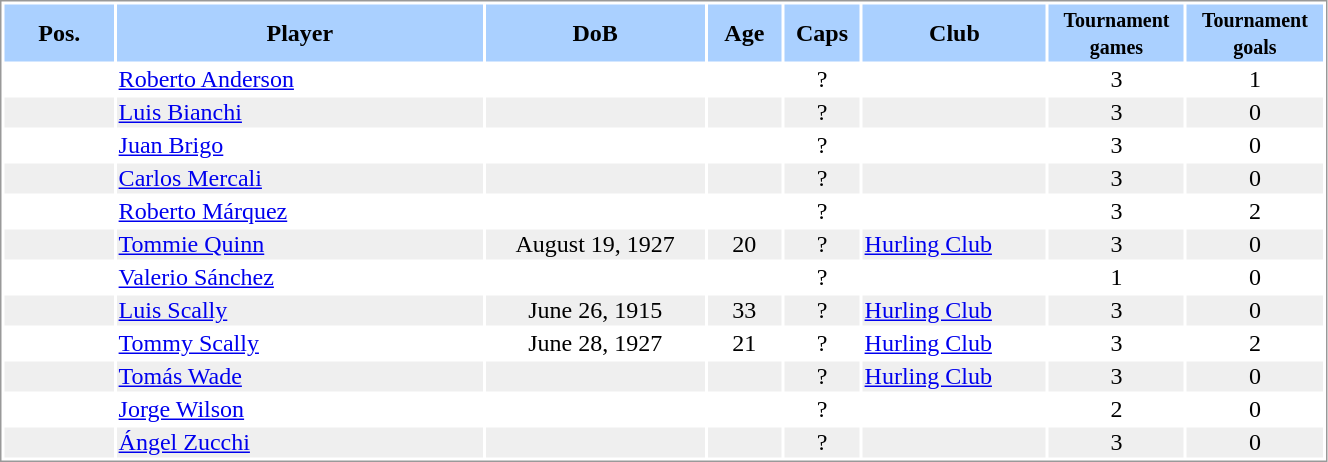<table border="0" width="70%" style="border: 1px solid #999; background-color:#FFFFFF; text-align:center">
<tr align="center" bgcolor="#AAD0FF">
<th width=6%>Pos.</th>
<th width=20%>Player</th>
<th width=12%>DoB</th>
<th width=4%>Age</th>
<th width=4%>Caps</th>
<th width=10%>Club</th>
<th width=5%><small>Tournament<br>games</small></th>
<th width=5%><small>Tournament<br>goals</small></th>
</tr>
<tr>
<td></td>
<td align="left"><a href='#'>Roberto Anderson</a></td>
<td></td>
<td></td>
<td>?</td>
<td align="left"></td>
<td>3</td>
<td>1</td>
</tr>
<tr bgcolor="#EFEFEF">
<td></td>
<td align="left"><a href='#'>Luis Bianchi</a></td>
<td></td>
<td></td>
<td>?</td>
<td align="left"></td>
<td>3</td>
<td>0</td>
</tr>
<tr>
<td></td>
<td align="left"><a href='#'>Juan Brigo</a></td>
<td></td>
<td></td>
<td>?</td>
<td align="left"></td>
<td>3</td>
<td>0</td>
</tr>
<tr bgcolor="#EFEFEF">
<td></td>
<td align="left"><a href='#'>Carlos Mercali</a></td>
<td></td>
<td></td>
<td>?</td>
<td align="left"></td>
<td>3</td>
<td>0</td>
</tr>
<tr>
<td></td>
<td align="left"><a href='#'>Roberto Márquez</a></td>
<td></td>
<td></td>
<td>?</td>
<td align="left"></td>
<td>3</td>
<td>2</td>
</tr>
<tr bgcolor="#EFEFEF">
<td></td>
<td align="left"><a href='#'>Tommie Quinn</a></td>
<td>August 19, 1927</td>
<td>20</td>
<td>?</td>
<td align="left"> <a href='#'>Hurling Club</a></td>
<td>3</td>
<td>0</td>
</tr>
<tr>
<td></td>
<td align="left"><a href='#'>Valerio Sánchez</a></td>
<td></td>
<td></td>
<td>?</td>
<td align="left"></td>
<td>1</td>
<td>0</td>
</tr>
<tr bgcolor="#EFEFEF">
<td></td>
<td align="left"><a href='#'>Luis Scally</a></td>
<td>June 26, 1915</td>
<td>33</td>
<td>?</td>
<td align="left"> <a href='#'>Hurling Club</a></td>
<td>3</td>
<td>0</td>
</tr>
<tr>
<td></td>
<td align="left"><a href='#'>Tommy Scally</a></td>
<td>June 28, 1927</td>
<td>21</td>
<td>?</td>
<td align="left"> <a href='#'>Hurling Club</a></td>
<td>3</td>
<td>2</td>
</tr>
<tr bgcolor="#EFEFEF">
<td></td>
<td align="left"><a href='#'>Tomás Wade</a></td>
<td></td>
<td></td>
<td>?</td>
<td align="left"> <a href='#'>Hurling Club</a></td>
<td>3</td>
<td>0</td>
</tr>
<tr>
<td></td>
<td align="left"><a href='#'>Jorge Wilson</a></td>
<td></td>
<td></td>
<td>?</td>
<td align="left"></td>
<td>2</td>
<td>0</td>
</tr>
<tr bgcolor="#EFEFEF">
<td></td>
<td align="left"><a href='#'>Ángel Zucchi</a></td>
<td></td>
<td></td>
<td>?</td>
<td align="left"></td>
<td>3</td>
<td>0</td>
</tr>
</table>
